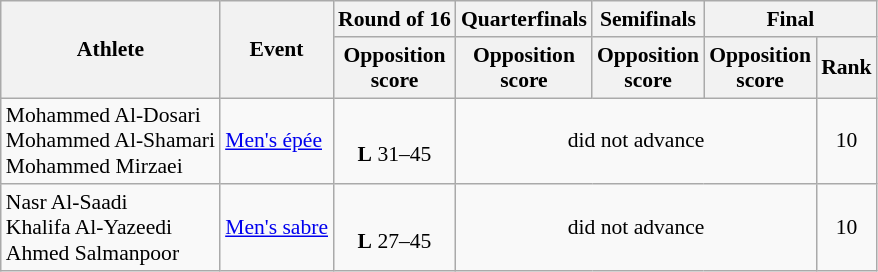<table class=wikitable style=font-size:90%;text-align:center>
<tr>
<th rowspan="2">Athlete</th>
<th rowspan="2">Event</th>
<th>Round of 16</th>
<th>Quarterfinals</th>
<th>Semifinals</th>
<th colspan="2">Final</th>
</tr>
<tr>
<th>Opposition<br> score</th>
<th>Opposition<br> score</th>
<th>Opposition<br> score</th>
<th>Opposition<br> score</th>
<th>Rank</th>
</tr>
<tr>
<td align=left>Mohammed Al-Dosari<br>Mohammed Al-Shamari<br>Mohammed Mirzaei</td>
<td align=left><a href='#'>Men's épée</a></td>
<td><br><strong>L</strong> 31–45</td>
<td colspan=3>did not advance</td>
<td>10</td>
</tr>
<tr>
<td align=left>Nasr Al-Saadi<br>Khalifa Al-Yazeedi<br>Ahmed Salmanpoor</td>
<td align=left><a href='#'>Men's sabre</a></td>
<td><br><strong>L</strong> 27–45</td>
<td colspan=3>did not advance</td>
<td>10</td>
</tr>
</table>
